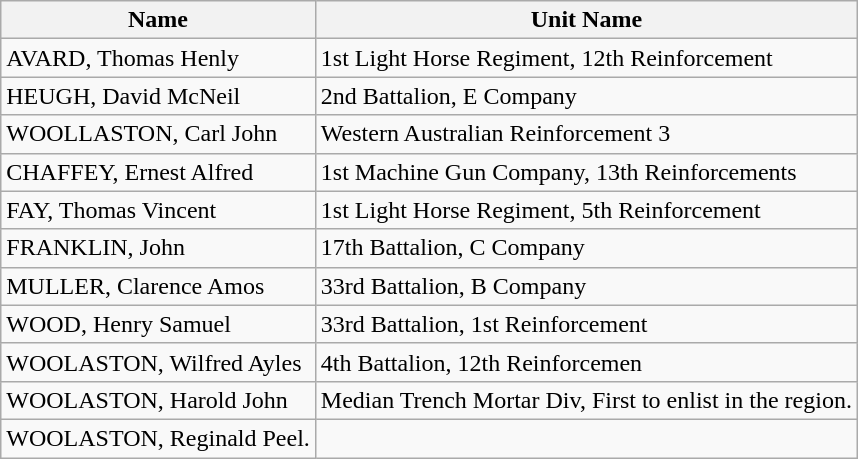<table class="wikitable sortable">
<tr>
<th>Name</th>
<th>Unit Name</th>
</tr>
<tr>
<td>AVARD, Thomas Henly</td>
<td>1st Light  Horse Regiment, 12th Reinforcement</td>
</tr>
<tr>
<td>HEUGH, David McNeil</td>
<td>2nd Battalion, E  Company</td>
</tr>
<tr>
<td>WOOLLASTON, Carl  John</td>
<td>Western  Australian Reinforcement 3</td>
</tr>
<tr>
<td>CHAFFEY, Ernest  Alfred</td>
<td>1st Machine  Gun Company, 13th Reinforcements</td>
</tr>
<tr>
<td>FAY, Thomas Vincent</td>
<td>1st Light Horse  Regiment, 5th Reinforcement</td>
</tr>
<tr>
<td>FRANKLIN, John</td>
<td>17th Battalion,  C Company</td>
</tr>
<tr>
<td>MULLER, Clarence  Amos</td>
<td>33rd Battalion,  B Company</td>
</tr>
<tr>
<td>WOOD, Henry Samuel</td>
<td>33rd  Battalion, 1st Reinforcement</td>
</tr>
<tr>
<td>WOOLASTON, Wilfred  Ayles</td>
<td>4th  Battalion, 12th Reinforcemen</td>
</tr>
<tr>
<td>WOOLASTON, Harold John</td>
<td>Median Trench Mortar Div, First to enlist in the region.</td>
</tr>
<tr>
<td>WOOLASTON, Reginald Peel.</td>
<td></td>
</tr>
</table>
